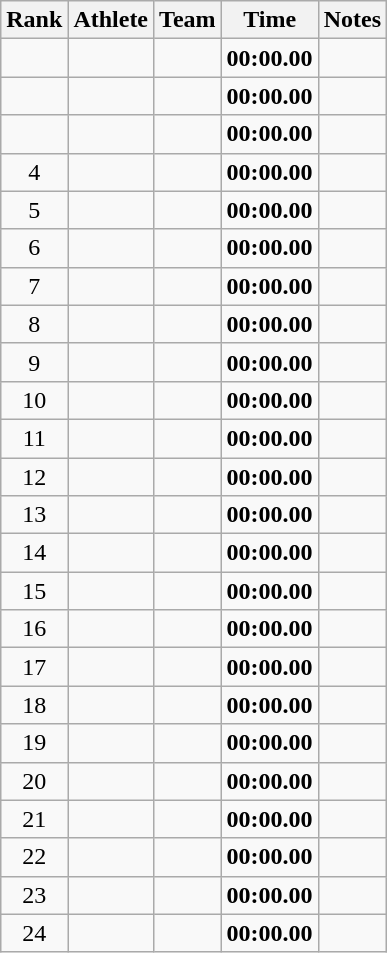<table class="wikitable sortable" style="text-align:center">
<tr>
<th>Rank</th>
<th>Athlete</th>
<th>Team</th>
<th>Time</th>
<th>Notes</th>
</tr>
<tr>
<td></td>
<td align=left></td>
<td></td>
<td><strong>00:00.00</strong></td>
<td></td>
</tr>
<tr>
<td></td>
<td align=left></td>
<td></td>
<td><strong>00:00.00</strong></td>
<td></td>
</tr>
<tr>
<td></td>
<td align=left></td>
<td></td>
<td><strong>00:00.00</strong></td>
<td></td>
</tr>
<tr>
<td>4</td>
<td align=left></td>
<td></td>
<td><strong>00:00.00</strong></td>
<td></td>
</tr>
<tr>
<td>5</td>
<td align=left></td>
<td></td>
<td><strong>00:00.00</strong></td>
<td></td>
</tr>
<tr>
<td>6</td>
<td align=left></td>
<td></td>
<td><strong>00:00.00</strong></td>
<td></td>
</tr>
<tr>
<td>7</td>
<td align=left></td>
<td></td>
<td><strong>00:00.00</strong></td>
<td></td>
</tr>
<tr>
<td>8</td>
<td align=left></td>
<td></td>
<td><strong>00:00.00</strong></td>
<td></td>
</tr>
<tr>
<td>9</td>
<td align=left></td>
<td></td>
<td><strong>00:00.00</strong></td>
<td></td>
</tr>
<tr>
<td>10</td>
<td align=left></td>
<td></td>
<td><strong>00:00.00</strong></td>
<td></td>
</tr>
<tr>
<td>11</td>
<td align=left></td>
<td></td>
<td><strong>00:00.00</strong></td>
<td></td>
</tr>
<tr>
<td>12</td>
<td align=left></td>
<td></td>
<td><strong>00:00.00</strong></td>
<td></td>
</tr>
<tr>
<td>13</td>
<td align=left></td>
<td></td>
<td><strong>00:00.00</strong></td>
<td></td>
</tr>
<tr>
<td>14</td>
<td align=left></td>
<td></td>
<td><strong>00:00.00</strong></td>
<td></td>
</tr>
<tr>
<td>15</td>
<td align=left></td>
<td></td>
<td><strong>00:00.00</strong></td>
<td></td>
</tr>
<tr>
<td>16</td>
<td align=left></td>
<td></td>
<td><strong>00:00.00</strong></td>
<td></td>
</tr>
<tr>
<td>17</td>
<td align=left></td>
<td></td>
<td><strong>00:00.00</strong></td>
<td></td>
</tr>
<tr>
<td>18</td>
<td align=left></td>
<td></td>
<td><strong>00:00.00</strong></td>
<td></td>
</tr>
<tr>
<td>19</td>
<td align=left></td>
<td></td>
<td><strong>00:00.00</strong></td>
<td></td>
</tr>
<tr>
<td>20</td>
<td align=left></td>
<td></td>
<td><strong>00:00.00</strong></td>
<td></td>
</tr>
<tr>
<td>21</td>
<td align=left></td>
<td></td>
<td><strong>00:00.00</strong></td>
<td></td>
</tr>
<tr>
<td>22</td>
<td align=left></td>
<td></td>
<td><strong>00:00.00</strong></td>
<td></td>
</tr>
<tr>
<td>23</td>
<td align=left></td>
<td></td>
<td><strong>00:00.00</strong></td>
<td></td>
</tr>
<tr>
<td>24</td>
<td align=left></td>
<td></td>
<td><strong>00:00.00</strong></td>
<td></td>
</tr>
</table>
